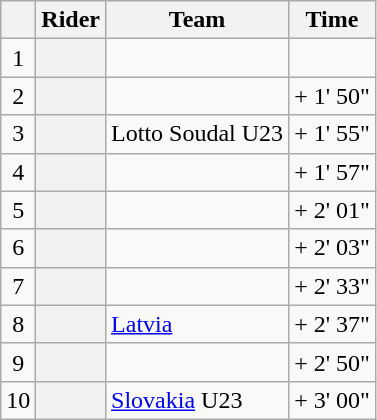<table class="wikitable plainrowheaders">
<tr>
<th></th>
<th>Rider</th>
<th>Team</th>
<th>Time</th>
</tr>
<tr>
<td style="text-align:center;">1</td>
<th scope="row"> </th>
<td></td>
<td style="text-align:right;"><strong></strong></td>
</tr>
<tr>
<td style="text-align:center;">2</td>
<th scope="row"></th>
<td></td>
<td style="text-align:right;">+ 1' 50"</td>
</tr>
<tr>
<td style="text-align:center;">3</td>
<th scope="row"></th>
<td>Lotto Soudal U23</td>
<td style="text-align:right;">+ 1' 55"</td>
</tr>
<tr>
<td style="text-align:center;">4</td>
<th scope="row"></th>
<td></td>
<td style="text-align:right;">+ 1' 57"</td>
</tr>
<tr>
<td style="text-align:center;">5</td>
<th scope="row"></th>
<td></td>
<td style="text-align:right;">+ 2' 01"</td>
</tr>
<tr>
<td style="text-align:center;">6</td>
<th scope="row"></th>
<td></td>
<td style="text-align:right;">+ 2' 03"</td>
</tr>
<tr>
<td style="text-align:center;">7</td>
<th scope="row"></th>
<td></td>
<td style="text-align:right;">+ 2' 33"</td>
</tr>
<tr>
<td style="text-align:center;">8</td>
<th scope="row"></th>
<td><a href='#'>Latvia</a></td>
<td style="text-align:right;">+ 2' 37"</td>
</tr>
<tr>
<td style="text-align:center;">9</td>
<th scope="row"></th>
<td></td>
<td style="text-align:right;">+ 2' 50"</td>
</tr>
<tr>
<td style="text-align:center;">10</td>
<th scope="row"></th>
<td><a href='#'>Slovakia</a> U23</td>
<td style="text-align:right;">+ 3' 00"</td>
</tr>
</table>
